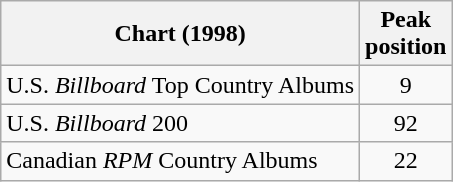<table class="wikitable">
<tr>
<th>Chart (1998)</th>
<th>Peak<br>position</th>
</tr>
<tr>
<td>U.S. <em>Billboard</em> Top Country Albums</td>
<td align="center">9</td>
</tr>
<tr>
<td>U.S. <em>Billboard</em> 200</td>
<td align="center">92</td>
</tr>
<tr>
<td>Canadian <em>RPM</em> Country Albums</td>
<td align="center">22</td>
</tr>
</table>
